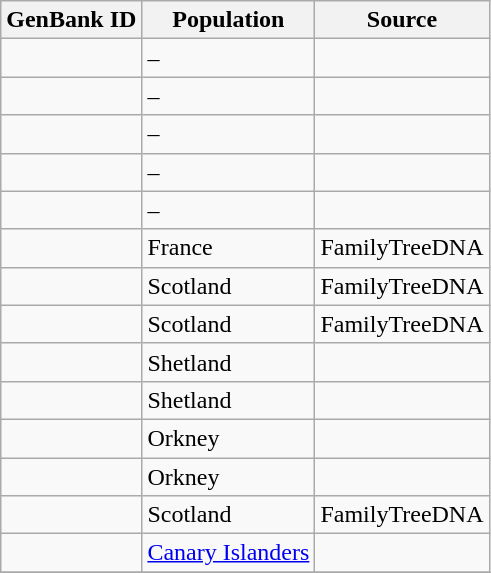<table class="wikitable sortable">
<tr>
<th scope="col">GenBank ID</th>
<th scope="col">Population</th>
<th scope="col">Source</th>
</tr>
<tr>
<td></td>
<td>–</td>
<td></td>
</tr>
<tr>
<td></td>
<td>–</td>
<td></td>
</tr>
<tr>
<td></td>
<td>–</td>
<td></td>
</tr>
<tr>
<td></td>
<td>–</td>
<td></td>
</tr>
<tr>
<td></td>
<td>–</td>
<td></td>
</tr>
<tr>
<td></td>
<td>France</td>
<td>FamilyTreeDNA</td>
</tr>
<tr>
<td></td>
<td>Scotland</td>
<td>FamilyTreeDNA</td>
</tr>
<tr>
<td></td>
<td>Scotland</td>
<td>FamilyTreeDNA</td>
</tr>
<tr>
<td></td>
<td>Shetland</td>
<td></td>
</tr>
<tr>
<td></td>
<td>Shetland</td>
<td></td>
</tr>
<tr>
<td></td>
<td>Orkney</td>
<td></td>
</tr>
<tr>
<td></td>
<td>Orkney</td>
<td></td>
</tr>
<tr>
<td></td>
<td>Scotland</td>
<td>FamilyTreeDNA</td>
</tr>
<tr>
<td></td>
<td><a href='#'>Canary Islanders</a></td>
<td></td>
</tr>
<tr>
</tr>
</table>
